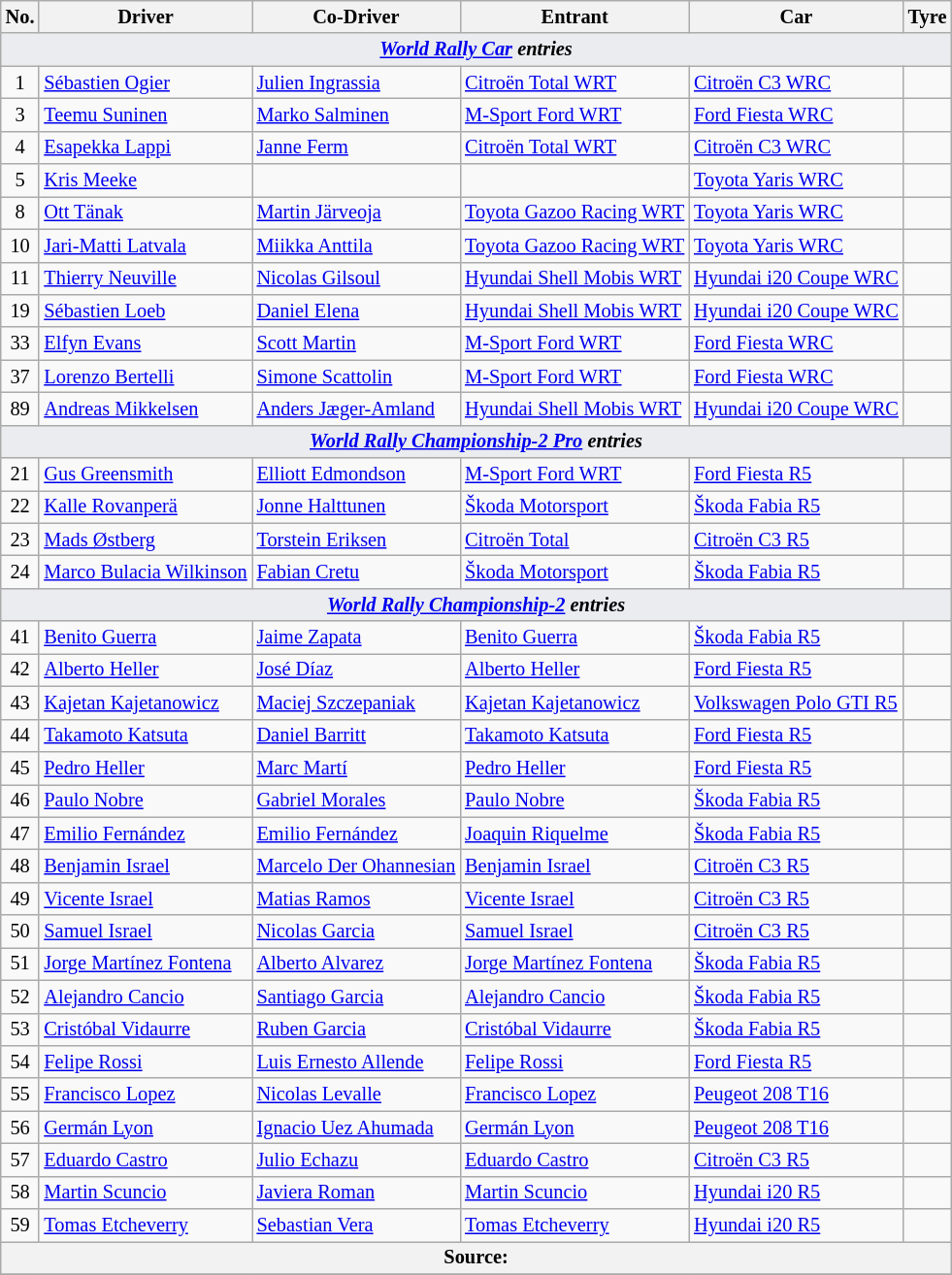<table class="wikitable" style="font-size: 85%;">
<tr>
<th>No.</th>
<th>Driver</th>
<th>Co-Driver</th>
<th>Entrant</th>
<th>Car</th>
<th>Tyre</th>
</tr>
<tr>
<td style="background-color:#EAECF0; text-align:center" colspan="6"><strong><em><a href='#'>World Rally Car</a> entries</em></strong></td>
</tr>
<tr>
<td align="center">1</td>
<td> <a href='#'>Sébastien Ogier</a></td>
<td> <a href='#'>Julien Ingrassia</a></td>
<td> <a href='#'>Citroën Total WRT</a></td>
<td><a href='#'>Citroën C3 WRC</a></td>
<td align="center"></td>
</tr>
<tr>
<td align="center">3</td>
<td> <a href='#'>Teemu Suninen</a></td>
<td> <a href='#'>Marko Salminen</a></td>
<td> <a href='#'>M-Sport Ford WRT</a></td>
<td><a href='#'>Ford Fiesta WRC</a></td>
<td align="center"></td>
</tr>
<tr>
<td align="center">4</td>
<td> <a href='#'>Esapekka Lappi</a></td>
<td> <a href='#'>Janne Ferm</a></td>
<td> <a href='#'>Citroën Total WRT</a></td>
<td><a href='#'>Citroën C3 WRC</a></td>
<td align="center"></td>
</tr>
<tr>
<td align="center">5</td>
<td> <a href='#'>Kris Meeke</a></td>
<td></td>
<td></td>
<td><a href='#'>Toyota Yaris WRC</a></td>
<td align="center"></td>
</tr>
<tr>
<td align="center">8</td>
<td> <a href='#'>Ott Tänak</a></td>
<td> <a href='#'>Martin Järveoja</a></td>
<td> <a href='#'>Toyota Gazoo Racing WRT</a></td>
<td><a href='#'>Toyota Yaris WRC</a></td>
<td align="center"></td>
</tr>
<tr>
<td align="center">10</td>
<td> <a href='#'>Jari-Matti Latvala</a></td>
<td> <a href='#'>Miikka Anttila</a></td>
<td> <a href='#'>Toyota Gazoo Racing WRT</a></td>
<td><a href='#'>Toyota Yaris WRC</a></td>
<td align="center"></td>
</tr>
<tr>
<td align="center">11</td>
<td> <a href='#'>Thierry Neuville</a></td>
<td> <a href='#'>Nicolas Gilsoul</a></td>
<td> <a href='#'>Hyundai Shell Mobis WRT</a></td>
<td><a href='#'>Hyundai i20 Coupe WRC</a></td>
<td align="center"></td>
</tr>
<tr>
<td align="center">19</td>
<td> <a href='#'>Sébastien Loeb</a></td>
<td> <a href='#'>Daniel Elena</a></td>
<td> <a href='#'>Hyundai Shell Mobis WRT</a></td>
<td><a href='#'>Hyundai i20 Coupe WRC</a></td>
<td align="center"></td>
</tr>
<tr>
<td align="center">33</td>
<td> <a href='#'>Elfyn Evans</a></td>
<td> <a href='#'>Scott Martin</a></td>
<td> <a href='#'>M-Sport Ford WRT</a></td>
<td><a href='#'>Ford Fiesta WRC</a></td>
<td align="center"></td>
</tr>
<tr>
<td align="center">37</td>
<td> <a href='#'>Lorenzo Bertelli</a></td>
<td> <a href='#'>Simone Scattolin</a></td>
<td> <a href='#'>M-Sport Ford WRT</a></td>
<td><a href='#'>Ford Fiesta WRC</a></td>
<td align="center"></td>
</tr>
<tr>
<td align="center">89</td>
<td> <a href='#'>Andreas Mikkelsen</a></td>
<td> <a href='#'>Anders Jæger-Amland</a></td>
<td> <a href='#'>Hyundai Shell Mobis WRT</a></td>
<td><a href='#'>Hyundai i20 Coupe WRC</a></td>
<td align="center"></td>
</tr>
<tr>
<td style="background-color:#EAECF0; text-align:center" colspan="6"><strong><em><a href='#'>World Rally Championship-2 Pro</a> entries</em></strong></td>
</tr>
<tr>
<td align="center">21</td>
<td> <a href='#'>Gus Greensmith</a></td>
<td> <a href='#'>Elliott Edmondson</a></td>
<td> <a href='#'>M-Sport Ford WRT</a></td>
<td><a href='#'>Ford Fiesta R5</a></td>
<td align="center"></td>
</tr>
<tr>
<td align="center">22</td>
<td> <a href='#'>Kalle Rovanperä</a></td>
<td> <a href='#'>Jonne Halttunen</a></td>
<td> <a href='#'>Škoda Motorsport</a></td>
<td><a href='#'>Škoda Fabia R5</a></td>
<td align="center"></td>
</tr>
<tr>
<td align="center">23</td>
<td> <a href='#'>Mads Østberg</a></td>
<td> <a href='#'>Torstein Eriksen</a></td>
<td> <a href='#'>Citroën Total</a></td>
<td><a href='#'>Citroën C3 R5</a></td>
<td align="center"></td>
</tr>
<tr>
<td align="center">24</td>
<td nowrap> <a href='#'>Marco Bulacia Wilkinson</a></td>
<td> <a href='#'>Fabian Cretu</a></td>
<td> <a href='#'>Škoda Motorsport</a></td>
<td><a href='#'>Škoda Fabia R5</a></td>
<td align="center"></td>
</tr>
<tr>
<td style="background-color:#EAECF0; text-align:center" colspan="6"><strong><em><a href='#'>World Rally Championship-2</a> entries</em></strong></td>
</tr>
<tr>
<td align="center">41</td>
<td> <a href='#'>Benito Guerra</a></td>
<td> <a href='#'>Jaime Zapata</a></td>
<td> <a href='#'>Benito Guerra</a></td>
<td><a href='#'>Škoda Fabia R5</a></td>
<td align="center"></td>
</tr>
<tr>
<td align="center">42</td>
<td> <a href='#'>Alberto Heller</a></td>
<td> <a href='#'>José Díaz</a></td>
<td> <a href='#'>Alberto Heller</a></td>
<td><a href='#'>Ford Fiesta R5</a></td>
<td align="center"></td>
</tr>
<tr>
<td align="center">43</td>
<td> <a href='#'>Kajetan Kajetanowicz</a></td>
<td> <a href='#'>Maciej Szczepaniak</a></td>
<td> <a href='#'>Kajetan Kajetanowicz</a></td>
<td nowrap><a href='#'>Volkswagen Polo GTI R5</a></td>
<td align="center"></td>
</tr>
<tr>
<td align="center">44</td>
<td> <a href='#'>Takamoto Katsuta</a></td>
<td> <a href='#'>Daniel Barritt</a></td>
<td> <a href='#'>Takamoto Katsuta</a></td>
<td><a href='#'>Ford Fiesta R5</a></td>
<td align="center"></td>
</tr>
<tr>
<td align="center">45</td>
<td> <a href='#'>Pedro Heller</a></td>
<td> <a href='#'>Marc Martí</a></td>
<td> <a href='#'>Pedro Heller</a></td>
<td><a href='#'>Ford Fiesta R5</a></td>
<td align="center"></td>
</tr>
<tr>
<td align="center">46</td>
<td> <a href='#'>Paulo Nobre</a></td>
<td> <a href='#'>Gabriel Morales</a></td>
<td> <a href='#'>Paulo Nobre</a></td>
<td><a href='#'>Škoda Fabia R5</a></td>
<td align="center"></td>
</tr>
<tr>
<td align="center">47</td>
<td> <a href='#'>Emilio Fernández</a></td>
<td> <a href='#'>Emilio Fernández</a></td>
<td> <a href='#'>Joaquin Riquelme</a></td>
<td><a href='#'>Škoda Fabia R5</a></td>
<td align="center"></td>
</tr>
<tr>
<td align="center">48</td>
<td> <a href='#'>Benjamin Israel</a></td>
<td nowrap> <a href='#'>Marcelo Der Ohannesian</a></td>
<td> <a href='#'>Benjamin Israel</a></td>
<td><a href='#'>Citroën C3 R5</a></td>
<td align="center"></td>
</tr>
<tr>
<td align="center">49</td>
<td> <a href='#'>Vicente Israel</a></td>
<td> <a href='#'>Matias Ramos</a></td>
<td> <a href='#'>Vicente Israel</a></td>
<td><a href='#'>Citroën C3 R5</a></td>
<td align="center"></td>
</tr>
<tr>
<td align="center">50</td>
<td> <a href='#'>Samuel Israel</a></td>
<td> <a href='#'>Nicolas Garcia</a></td>
<td> <a href='#'>Samuel Israel</a></td>
<td><a href='#'>Citroën C3 R5</a></td>
<td align="center"></td>
</tr>
<tr>
<td align="center">51</td>
<td> <a href='#'>Jorge Martínez Fontena</a></td>
<td> <a href='#'>Alberto Alvarez</a></td>
<td> <a href='#'>Jorge Martínez Fontena</a></td>
<td><a href='#'>Škoda Fabia R5</a></td>
<td align="center"></td>
</tr>
<tr>
<td align="center">52</td>
<td> <a href='#'>Alejandro Cancio</a></td>
<td> <a href='#'>Santiago Garcia</a></td>
<td> <a href='#'>Alejandro Cancio</a></td>
<td><a href='#'>Škoda Fabia R5</a></td>
<td align="center"></td>
</tr>
<tr>
<td align="center">53</td>
<td> <a href='#'>Cristóbal Vidaurre</a></td>
<td> <a href='#'>Ruben Garcia</a></td>
<td> <a href='#'>Cristóbal Vidaurre</a></td>
<td><a href='#'>Škoda Fabia R5</a></td>
<td align="center"></td>
</tr>
<tr>
<td align="center">54</td>
<td> <a href='#'>Felipe Rossi</a></td>
<td> <a href='#'>Luis Ernesto Allende</a></td>
<td> <a href='#'>Felipe Rossi</a></td>
<td><a href='#'>Ford Fiesta R5</a></td>
<td align="center"></td>
</tr>
<tr>
<td align="center">55</td>
<td> <a href='#'>Francisco Lopez</a></td>
<td> <a href='#'>Nicolas Levalle</a></td>
<td> <a href='#'>Francisco Lopez</a></td>
<td><a href='#'>Peugeot 208 T16</a></td>
<td align="center"></td>
</tr>
<tr>
<td align="center">56</td>
<td> <a href='#'>Germán Lyon</a></td>
<td> <a href='#'>Ignacio Uez Ahumada</a></td>
<td> <a href='#'>Germán Lyon</a></td>
<td><a href='#'>Peugeot 208 T16</a></td>
<td align="center"></td>
</tr>
<tr>
<td align="center">57</td>
<td> <a href='#'>Eduardo Castro</a></td>
<td> <a href='#'>Julio Echazu</a></td>
<td> <a href='#'>Eduardo Castro</a></td>
<td><a href='#'>Citroën C3 R5</a></td>
<td align="center"></td>
</tr>
<tr>
<td align="center">58</td>
<td> <a href='#'>Martin Scuncio</a></td>
<td> <a href='#'>Javiera Roman</a></td>
<td> <a href='#'>Martin Scuncio</a></td>
<td><a href='#'>Hyundai i20 R5</a></td>
<td align="center"></td>
</tr>
<tr>
<td align="center">59</td>
<td> <a href='#'>Tomas Etcheverry</a></td>
<td> <a href='#'>Sebastian Vera</a></td>
<td> <a href='#'>Tomas Etcheverry</a></td>
<td><a href='#'>Hyundai i20 R5</a></td>
<td align="center"></td>
</tr>
<tr>
<th colspan="6">Source:</th>
</tr>
<tr>
</tr>
</table>
